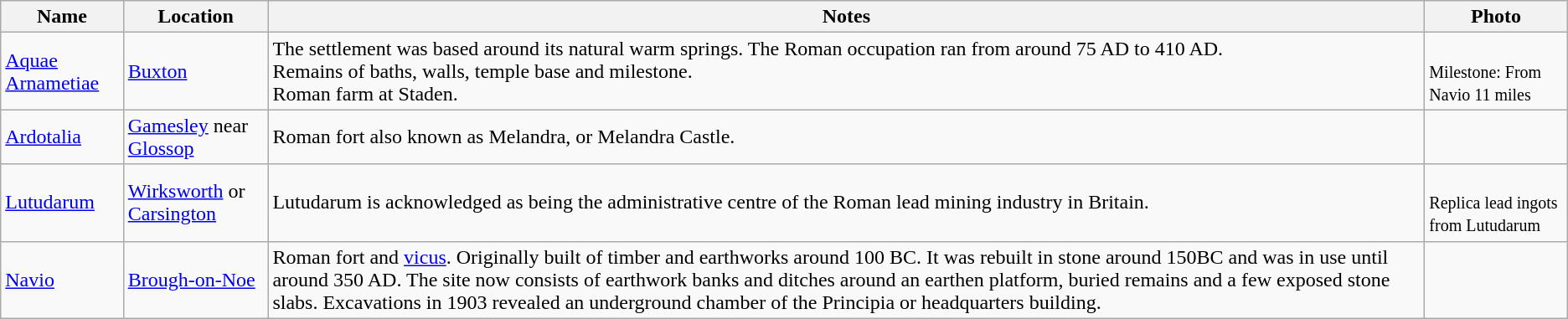<table class="wikitable">
<tr>
<th>Name</th>
<th>Location</th>
<th>Notes</th>
<th>Photo</th>
</tr>
<tr>
<td><a href='#'>Aquae Arnametiae</a></td>
<td><a href='#'>Buxton</a></td>
<td>The settlement was based around its natural warm springs. The Roman occupation ran from around 75 AD to 410 AD.<br>Remains of baths, walls, temple base and milestone.<br>Roman farm at Staden.</td>
<td><br><small>Milestone: From Navio 11 miles</small></td>
</tr>
<tr>
<td><a href='#'>Ardotalia</a></td>
<td><a href='#'>Gamesley</a> near <a href='#'>Glossop</a></td>
<td>Roman fort also known as Melandra, or Melandra Castle.</td>
<td></td>
</tr>
<tr>
<td><a href='#'>Lutudarum</a></td>
<td><a href='#'>Wirksworth</a> or <a href='#'>Carsington</a></td>
<td>Lutudarum is acknowledged as being the administrative centre of the Roman lead mining industry in Britain.</td>
<td><br><small>Replica lead ingots from Lutudarum</small></td>
</tr>
<tr>
<td><a href='#'>Navio</a></td>
<td><a href='#'>Brough-on-Noe</a></td>
<td>Roman fort and <a href='#'>vicus</a>. Originally built of timber and earthworks around 100 BC. It was rebuilt in stone  around 150BC and was in use until around 350 AD. The site now consists of earthwork banks and ditches around an earthen platform, buried remains and a few exposed stone slabs. Excavations in 1903 revealed an underground chamber of the Principia or headquarters building.</td>
<td></td>
</tr>
</table>
